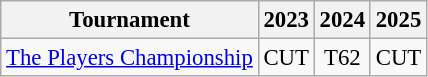<table class="wikitable" style="font-size:95%;text-align:center;">
<tr>
<th>Tournament</th>
<th>2023</th>
<th>2024</th>
<th>2025</th>
</tr>
<tr>
<td align=left><a href='#'>The Players Championship</a></td>
<td>CUT</td>
<td>T62</td>
<td>CUT</td>
</tr>
</table>
